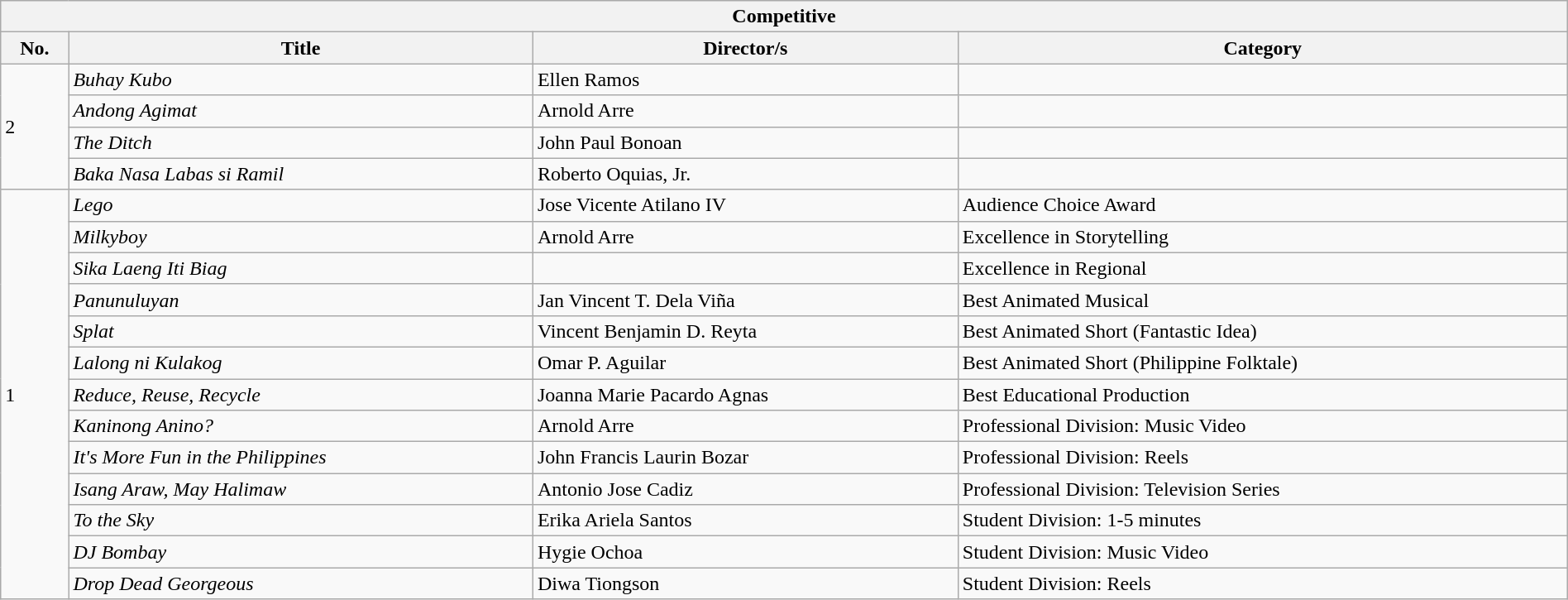<table class="wikitable sortable plainrowheaders" style="border:none; margin:0; width:100%;">
<tr>
<th colspan="4">Competitive</th>
</tr>
<tr>
<th>No.</th>
<th>Title</th>
<th>Director/s</th>
<th>Category</th>
</tr>
<tr>
<td rowspan="4">2</td>
<td><em>Buhay Kubo</em></td>
<td>Ellen Ramos</td>
<td></td>
</tr>
<tr>
<td><em>Andong Agimat</em></td>
<td>Arnold Arre</td>
<td></td>
</tr>
<tr>
<td><em>The Ditch</em></td>
<td>John Paul Bonoan</td>
<td></td>
</tr>
<tr>
<td><em>Baka Nasa Labas si Ramil</em></td>
<td>Roberto Oquias, Jr.</td>
<td></td>
</tr>
<tr>
<td rowspan="13">1</td>
<td><em>Lego</em></td>
<td>Jose Vicente Atilano IV</td>
<td>Audience Choice Award</td>
</tr>
<tr>
<td><em>Milkyboy</em></td>
<td>Arnold Arre</td>
<td>Excellence in Storytelling</td>
</tr>
<tr>
<td><em>Sika Laeng Iti Biag</em></td>
<td></td>
<td>Excellence in Regional</td>
</tr>
<tr>
<td><em>Panunuluyan</em></td>
<td>Jan Vincent T. Dela Viña</td>
<td>Best Animated Musical</td>
</tr>
<tr>
<td><em>Splat</em></td>
<td>Vincent Benjamin D. Reyta</td>
<td>Best Animated Short (Fantastic Idea)</td>
</tr>
<tr>
<td><em>Lalong ni Kulakog</em></td>
<td>Omar P. Aguilar</td>
<td>Best Animated Short (Philippine Folktale)</td>
</tr>
<tr>
<td><em>Reduce, Reuse, Recycle</em></td>
<td>Joanna Marie Pacardo Agnas</td>
<td>Best Educational Production</td>
</tr>
<tr>
<td><em>Kaninong Anino?</em></td>
<td>Arnold Arre</td>
<td>Professional Division: Music Video</td>
</tr>
<tr>
<td><em>It's More Fun in the Philippines</em></td>
<td>John Francis Laurin Bozar</td>
<td>Professional Division: Reels</td>
</tr>
<tr>
<td><em>Isang Araw, May Halimaw</em></td>
<td>Antonio Jose Cadiz</td>
<td>Professional Division: Television Series</td>
</tr>
<tr>
<td><em>To the Sky</em></td>
<td>Erika Ariela Santos</td>
<td>Student Division: 1-5 minutes</td>
</tr>
<tr>
<td><em>DJ Bombay</em></td>
<td>Hygie Ochoa</td>
<td>Student Division: Music Video</td>
</tr>
<tr>
<td><em>Drop Dead Georgeous</em></td>
<td>Diwa Tiongson</td>
<td>Student Division: Reels</td>
</tr>
</table>
